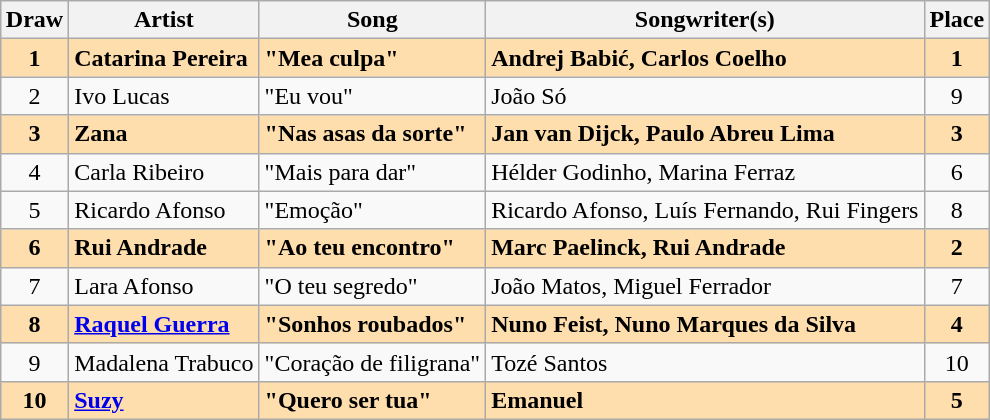<table class="sortable wikitable" style="margin: 1em auto 1em auto; text-align:center">
<tr>
<th>Draw</th>
<th>Artist</th>
<th>Song</th>
<th>Songwriter(s)</th>
<th>Place</th>
</tr>
<tr style="font-weight:bold; background:navajowhite;">
<td>1</td>
<td align="left">Catarina Pereira</td>
<td align="left">"Mea culpa"</td>
<td align="left">Andrej Babić, Carlos Coelho</td>
<td>1</td>
</tr>
<tr>
<td>2</td>
<td align="left">Ivo Lucas</td>
<td align="left">"Eu vou"</td>
<td align="left">João Só</td>
<td>9</td>
</tr>
<tr style="font-weight:bold; background:navajowhite;">
<td>3</td>
<td align="left">Zana</td>
<td align="left">"Nas asas da sorte"</td>
<td align="left">Jan van Dijck, Paulo Abreu Lima</td>
<td>3</td>
</tr>
<tr>
<td>4</td>
<td align="left">Carla Ribeiro</td>
<td align="left">"Mais para dar"</td>
<td align="left">Hélder Godinho, Marina Ferraz</td>
<td>6</td>
</tr>
<tr>
<td>5</td>
<td align="left">Ricardo Afonso</td>
<td align="left">"Emoção"</td>
<td align="left">Ricardo Afonso, Luís Fernando, Rui Fingers</td>
<td>8</td>
</tr>
<tr style="font-weight:bold; background:navajowhite;">
<td>6</td>
<td align="left">Rui Andrade</td>
<td align="left">"Ao teu encontro"</td>
<td align="left">Marc Paelinck, Rui Andrade</td>
<td>2</td>
</tr>
<tr>
<td>7</td>
<td align="left">Lara Afonso</td>
<td align="left">"O teu segredo"</td>
<td align="left">João Matos, Miguel Ferrador</td>
<td>7</td>
</tr>
<tr style="font-weight:bold; background:navajowhite;">
<td>8</td>
<td align="left"><a href='#'>Raquel Guerra</a></td>
<td align="left">"Sonhos roubados"</td>
<td align="left">Nuno Feist, Nuno Marques da Silva</td>
<td>4</td>
</tr>
<tr>
<td>9</td>
<td align="left">Madalena Trabuco</td>
<td align="left">"Coração de filigrana"</td>
<td align="left">Tozé Santos</td>
<td>10</td>
</tr>
<tr style="font-weight:bold; background:navajowhite;">
<td>10</td>
<td align="left"><a href='#'>Suzy</a></td>
<td align="left">"Quero ser tua"</td>
<td align="left">Emanuel</td>
<td>5</td>
</tr>
</table>
